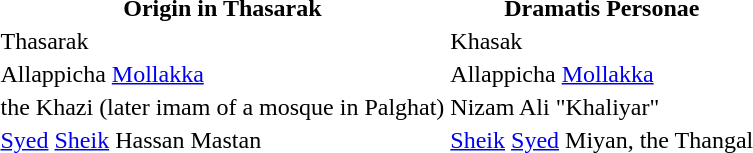<table>
<tr>
<th>Origin in Thasarak</th>
<th>Dramatis Personae</th>
</tr>
<tr>
<td>Thasarak</td>
<td>Khasak</td>
</tr>
<tr>
<td>Allappicha <a href='#'>Mollakka</a></td>
<td>Allappicha <a href='#'>Mollakka</a></td>
</tr>
<tr>
<td>the Khazi (later imam of a mosque in Palghat)</td>
<td>Nizam Ali "Khaliyar"</td>
</tr>
<tr>
<td><a href='#'>Syed</a> <a href='#'>Sheik</a> Hassan Mastan</td>
<td><a href='#'>Sheik</a> <a href='#'>Syed</a> Miyan, the Thangal</td>
</tr>
</table>
